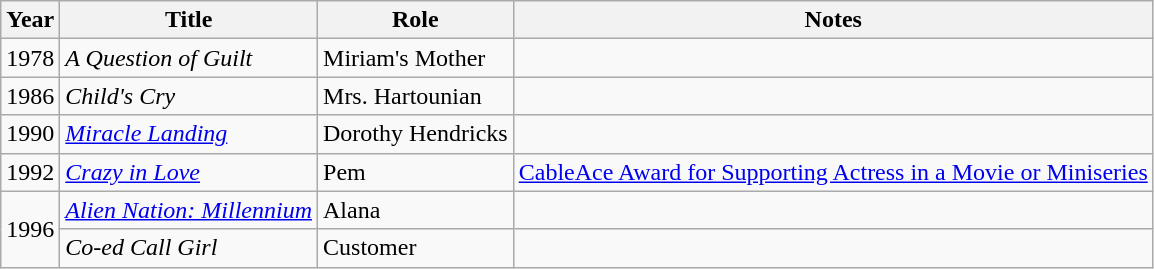<table class="wikitable plainrowheaders sortable">
<tr>
<th>Year</th>
<th>Title</th>
<th>Role</th>
<th>Notes</th>
</tr>
<tr>
<td>1978</td>
<td><em>A Question of Guilt</em></td>
<td>Miriam's Mother</td>
<td></td>
</tr>
<tr>
<td>1986</td>
<td><em>Child's Cry</em></td>
<td>Mrs. Hartounian</td>
<td></td>
</tr>
<tr>
<td>1990</td>
<td><em><a href='#'>Miracle Landing</a></em></td>
<td>Dorothy Hendricks</td>
<td></td>
</tr>
<tr>
<td>1992</td>
<td><em><a href='#'>Crazy in Love</a></em></td>
<td>Pem</td>
<td><a href='#'>CableAce Award for Supporting Actress in a Movie or Miniseries</a></td>
</tr>
<tr>
<td rowspan="2">1996</td>
<td><em><a href='#'>Alien Nation: Millennium</a></em></td>
<td>Alana</td>
<td></td>
</tr>
<tr>
<td><em>Co-ed Call Girl</em></td>
<td>Customer</td>
<td></td>
</tr>
</table>
